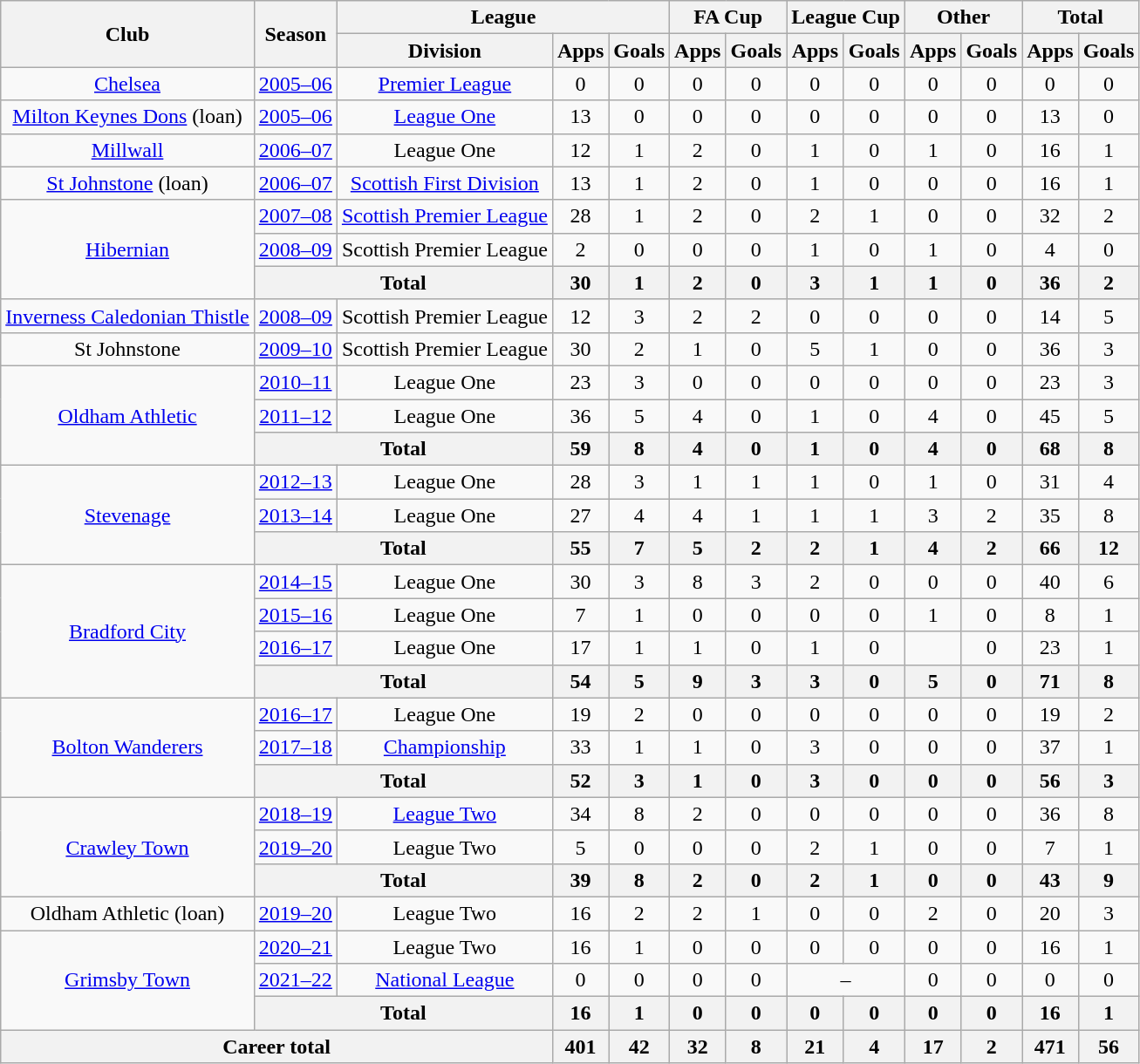<table class="wikitable" style="text-align:center">
<tr>
<th rowspan="2">Club</th>
<th rowspan="2">Season</th>
<th colspan="3">League</th>
<th colspan="2">FA Cup</th>
<th colspan="2">League Cup</th>
<th colspan="2">Other</th>
<th colspan="2">Total</th>
</tr>
<tr>
<th>Division</th>
<th>Apps</th>
<th>Goals</th>
<th>Apps</th>
<th>Goals</th>
<th>Apps</th>
<th>Goals</th>
<th>Apps</th>
<th>Goals</th>
<th>Apps</th>
<th>Goals</th>
</tr>
<tr>
<td><a href='#'>Chelsea</a></td>
<td><a href='#'>2005–06</a></td>
<td><a href='#'>Premier League</a></td>
<td>0</td>
<td>0</td>
<td>0</td>
<td>0</td>
<td>0</td>
<td>0</td>
<td>0</td>
<td>0</td>
<td>0</td>
<td>0</td>
</tr>
<tr>
<td><a href='#'>Milton Keynes Dons</a> (loan)</td>
<td><a href='#'>2005–06</a></td>
<td><a href='#'>League One</a></td>
<td>13</td>
<td>0</td>
<td>0</td>
<td>0</td>
<td>0</td>
<td>0</td>
<td>0</td>
<td>0</td>
<td>13</td>
<td>0</td>
</tr>
<tr>
<td><a href='#'>Millwall</a></td>
<td><a href='#'>2006–07</a></td>
<td>League One</td>
<td>12</td>
<td>1</td>
<td>2</td>
<td>0</td>
<td>1</td>
<td>0</td>
<td>1</td>
<td>0</td>
<td>16</td>
<td>1</td>
</tr>
<tr>
<td><a href='#'>St Johnstone</a> (loan)</td>
<td><a href='#'>2006–07</a></td>
<td><a href='#'>Scottish First Division</a></td>
<td>13</td>
<td>1</td>
<td>2</td>
<td>0</td>
<td>1</td>
<td>0</td>
<td>0</td>
<td>0</td>
<td>16</td>
<td>1</td>
</tr>
<tr>
<td rowspan="3"><a href='#'>Hibernian</a></td>
<td><a href='#'>2007–08</a></td>
<td><a href='#'>Scottish Premier League</a></td>
<td>28</td>
<td>1</td>
<td>2</td>
<td>0</td>
<td>2</td>
<td>1</td>
<td>0</td>
<td>0</td>
<td>32</td>
<td>2</td>
</tr>
<tr>
<td><a href='#'>2008–09</a></td>
<td>Scottish Premier League</td>
<td>2</td>
<td>0</td>
<td>0</td>
<td>0</td>
<td>1</td>
<td>0</td>
<td>1</td>
<td>0</td>
<td>4</td>
<td>0</td>
</tr>
<tr>
<th colspan="2">Total</th>
<th>30</th>
<th>1</th>
<th>2</th>
<th>0</th>
<th>3</th>
<th>1</th>
<th>1</th>
<th>0</th>
<th>36</th>
<th>2</th>
</tr>
<tr>
<td><a href='#'>Inverness Caledonian Thistle</a></td>
<td><a href='#'>2008–09</a></td>
<td>Scottish Premier League</td>
<td>12</td>
<td>3</td>
<td>2</td>
<td>2</td>
<td>0</td>
<td>0</td>
<td>0</td>
<td>0</td>
<td>14</td>
<td>5</td>
</tr>
<tr>
<td>St Johnstone</td>
<td><a href='#'>2009–10</a></td>
<td>Scottish Premier League</td>
<td>30</td>
<td>2</td>
<td>1</td>
<td>0</td>
<td>5</td>
<td>1</td>
<td>0</td>
<td>0</td>
<td>36</td>
<td>3</td>
</tr>
<tr>
<td rowspan="3"><a href='#'>Oldham Athletic</a></td>
<td><a href='#'>2010–11</a></td>
<td>League One</td>
<td>23</td>
<td>3</td>
<td>0</td>
<td>0</td>
<td>0</td>
<td>0</td>
<td>0</td>
<td>0</td>
<td>23</td>
<td>3</td>
</tr>
<tr>
<td><a href='#'>2011–12</a></td>
<td>League One</td>
<td>36</td>
<td>5</td>
<td>4</td>
<td>0</td>
<td>1</td>
<td>0</td>
<td>4</td>
<td>0</td>
<td>45</td>
<td>5</td>
</tr>
<tr>
<th colspan="2">Total</th>
<th>59</th>
<th>8</th>
<th>4</th>
<th>0</th>
<th>1</th>
<th>0</th>
<th>4</th>
<th>0</th>
<th>68</th>
<th>8</th>
</tr>
<tr>
<td rowspan="3"><a href='#'>Stevenage</a></td>
<td><a href='#'>2012–13</a></td>
<td>League One</td>
<td>28</td>
<td>3</td>
<td>1</td>
<td>1</td>
<td>1</td>
<td>0</td>
<td>1</td>
<td>0</td>
<td>31</td>
<td>4</td>
</tr>
<tr>
<td><a href='#'>2013–14</a></td>
<td>League One</td>
<td>27</td>
<td>4</td>
<td>4</td>
<td>1</td>
<td>1</td>
<td>1</td>
<td>3</td>
<td>2</td>
<td>35</td>
<td>8</td>
</tr>
<tr>
<th colspan="2">Total</th>
<th>55</th>
<th>7</th>
<th>5</th>
<th>2</th>
<th>2</th>
<th>1</th>
<th>4</th>
<th>2</th>
<th>66</th>
<th>12</th>
</tr>
<tr>
<td rowspan="4"><a href='#'>Bradford City</a></td>
<td><a href='#'>2014–15</a></td>
<td>League One</td>
<td>30</td>
<td>3</td>
<td>8</td>
<td>3</td>
<td>2</td>
<td>0</td>
<td>0</td>
<td>0</td>
<td>40</td>
<td>6</td>
</tr>
<tr>
<td><a href='#'>2015–16</a></td>
<td>League One</td>
<td>7</td>
<td>1</td>
<td>0</td>
<td>0</td>
<td>0</td>
<td>0</td>
<td>1</td>
<td>0</td>
<td>8</td>
<td>1</td>
</tr>
<tr>
<td><a href='#'>2016–17</a></td>
<td>League One</td>
<td>17</td>
<td>1</td>
<td>1</td>
<td>0</td>
<td>1</td>
<td>0</td>
<td></td>
<td>0</td>
<td>23</td>
<td>1</td>
</tr>
<tr>
<th colspan="2">Total</th>
<th>54</th>
<th>5</th>
<th>9</th>
<th>3</th>
<th>3</th>
<th>0</th>
<th>5</th>
<th>0</th>
<th>71</th>
<th>8</th>
</tr>
<tr>
<td rowspan="3"><a href='#'>Bolton Wanderers</a></td>
<td><a href='#'>2016–17</a></td>
<td>League One</td>
<td>19</td>
<td>2</td>
<td>0</td>
<td>0</td>
<td>0</td>
<td>0</td>
<td>0</td>
<td>0</td>
<td>19</td>
<td>2</td>
</tr>
<tr>
<td><a href='#'>2017–18</a></td>
<td><a href='#'>Championship</a></td>
<td>33</td>
<td>1</td>
<td>1</td>
<td>0</td>
<td>3</td>
<td>0</td>
<td>0</td>
<td>0</td>
<td>37</td>
<td>1</td>
</tr>
<tr>
<th colspan="2">Total</th>
<th>52</th>
<th>3</th>
<th>1</th>
<th>0</th>
<th>3</th>
<th>0</th>
<th>0</th>
<th>0</th>
<th>56</th>
<th>3</th>
</tr>
<tr>
<td rowspan="3"><a href='#'>Crawley Town</a></td>
<td><a href='#'>2018–19</a></td>
<td><a href='#'>League Two</a></td>
<td>34</td>
<td>8</td>
<td>2</td>
<td>0</td>
<td>0</td>
<td>0</td>
<td>0</td>
<td>0</td>
<td>36</td>
<td>8</td>
</tr>
<tr>
<td><a href='#'>2019–20</a></td>
<td>League Two</td>
<td>5</td>
<td>0</td>
<td>0</td>
<td>0</td>
<td>2</td>
<td>1</td>
<td>0</td>
<td>0</td>
<td>7</td>
<td>1</td>
</tr>
<tr>
<th colspan="2">Total</th>
<th>39</th>
<th>8</th>
<th>2</th>
<th>0</th>
<th>2</th>
<th>1</th>
<th>0</th>
<th>0</th>
<th>43</th>
<th>9</th>
</tr>
<tr>
<td>Oldham Athletic (loan)</td>
<td><a href='#'>2019–20</a></td>
<td>League Two</td>
<td>16</td>
<td>2</td>
<td>2</td>
<td>1</td>
<td>0</td>
<td>0</td>
<td>2</td>
<td>0</td>
<td>20</td>
<td>3</td>
</tr>
<tr>
<td rowspan="3"><a href='#'>Grimsby Town</a></td>
<td><a href='#'>2020–21</a></td>
<td>League Two</td>
<td>16</td>
<td>1</td>
<td>0</td>
<td>0</td>
<td>0</td>
<td>0</td>
<td>0</td>
<td>0</td>
<td>16</td>
<td>1</td>
</tr>
<tr>
<td><a href='#'>2021–22</a></td>
<td><a href='#'>National League</a></td>
<td>0</td>
<td>0</td>
<td>0</td>
<td>0</td>
<td colspan="2">–</td>
<td>0</td>
<td>0</td>
<td>0</td>
<td>0</td>
</tr>
<tr>
<th colspan="2">Total</th>
<th>16</th>
<th>1</th>
<th>0</th>
<th>0</th>
<th>0</th>
<th>0</th>
<th>0</th>
<th>0</th>
<th>16</th>
<th>1</th>
</tr>
<tr>
<th colspan="3">Career total</th>
<th>401</th>
<th>42</th>
<th>32</th>
<th>8</th>
<th>21</th>
<th>4</th>
<th>17</th>
<th>2</th>
<th>471</th>
<th>56</th>
</tr>
</table>
